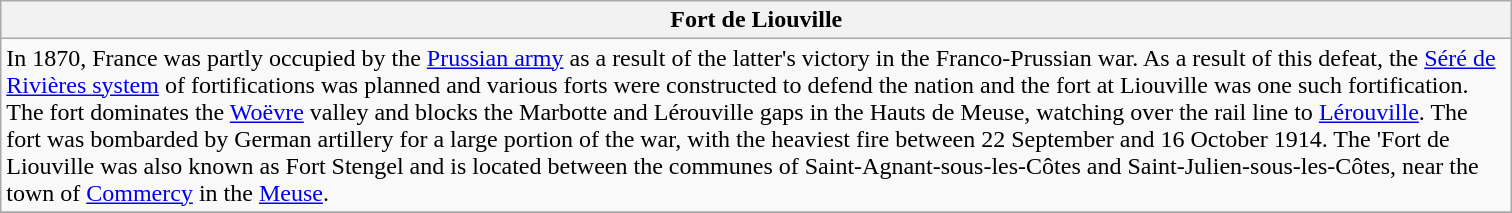<table class="wikitable sortable">
<tr>
<th scope="col" style="width:1000px;">Fort de Liouville</th>
</tr>
<tr>
<td>In 1870, France was partly occupied by the <a href='#'>Prussian army</a> as a result of the latter's victory in the Franco-Prussian war. As a result of this defeat, the <a href='#'>Séré de Rivières system</a> of fortifications was planned and various forts were constructed to defend the nation and the fort at Liouville was one such fortification. The fort dominates the <a href='#'>Woëvre</a> valley and blocks the Marbotte and Lérouville gaps in the Hauts de Meuse, watching over the rail line to <a href='#'>Lérouville</a>. The fort was bombarded by German artillery for a large portion of the war, with the heaviest fire between 22 September and 16 October 1914. The 'Fort de Liouville was also known as Fort Stengel and is located between the communes of Saint-Agnant-sous-les-Côtes and Saint-Julien-sous-les-Côtes, near the town of <a href='#'>Commercy</a> in the <a href='#'>Meuse</a>.<br></td>
</tr>
<tr>
</tr>
</table>
